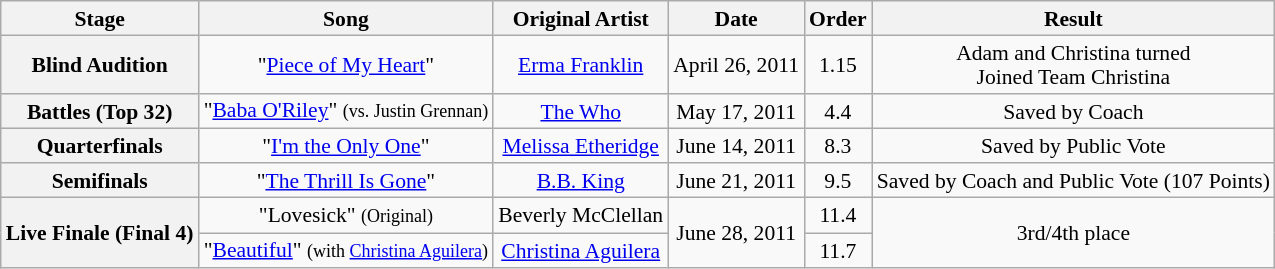<table class="wikitable" style="text-align:center; font-size:90%; line-height:16px;">
<tr>
<th scope="col">Stage</th>
<th scope="col">Song</th>
<th scope="col">Original Artist</th>
<th scope="col">Date</th>
<th scope="col">Order</th>
<th scope="col">Result</th>
</tr>
<tr>
<th scope="row">Blind Audition</th>
<td>"<a href='#'>Piece of My Heart</a>"</td>
<td><a href='#'>Erma Franklin</a></td>
<td>April 26, 2011</td>
<td>1.15</td>
<td>Adam and Christina turned<br>Joined Team Christina</td>
</tr>
<tr>
<th scope="row">Battles (Top 32)</th>
<td>"<a href='#'>Baba O'Riley</a>" <small>(vs. Justin Grennan)</small></td>
<td><a href='#'>The Who</a></td>
<td>May 17, 2011</td>
<td>4.4</td>
<td>Saved by Coach</td>
</tr>
<tr>
<th scope="row">Quarterfinals</th>
<td>"<a href='#'>I'm the Only One</a>"</td>
<td><a href='#'>Melissa Etheridge</a></td>
<td>June 14, 2011</td>
<td>8.3</td>
<td>Saved by Public Vote</td>
</tr>
<tr>
<th scope="row">Semifinals</th>
<td>"<a href='#'>The Thrill Is Gone</a>"</td>
<td><a href='#'>B.B. King</a></td>
<td>June 21, 2011</td>
<td>9.5</td>
<td>Saved by Coach and Public Vote (107 Points)</td>
</tr>
<tr>
<th scope="row" rowspan="2">Live Finale (Final 4)</th>
<td>"Lovesick" <small>(Original)</small></td>
<td>Beverly McClellan</td>
<td rowspan="2">June 28, 2011</td>
<td>11.4</td>
<td rowspan="2">3rd/4th place</td>
</tr>
<tr>
<td>"<a href='#'>Beautiful</a>" <small>(with <a href='#'>Christina Aguilera</a>)</small></td>
<td><a href='#'>Christina Aguilera</a></td>
<td>11.7</td>
</tr>
</table>
